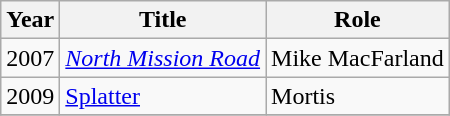<table class="wikitable sortable">
<tr>
<th>Year</th>
<th>Title</th>
<th>Role</th>
</tr>
<tr>
<td>2007</td>
<td><em><a href='#'>North Mission Road</a></em></td>
<td>Mike MacFarland</td>
</tr>
<tr>
<td>2009</td>
<td><a href='#'>Splatter</a></td>
<td>Mortis</td>
</tr>
<tr>
</tr>
</table>
